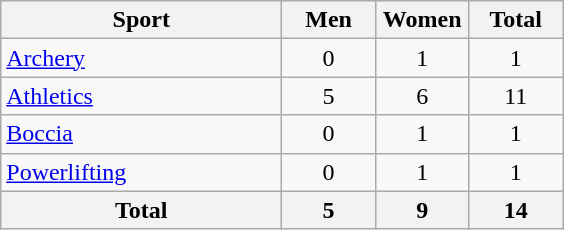<table class="wikitable sortable" style="text-align:center;">
<tr>
<th width=180>Sport</th>
<th width=55>Men</th>
<th width=55>Women</th>
<th width=55>Total</th>
</tr>
<tr>
<td align="left"><a href='#'>Archery</a></td>
<td>0</td>
<td>1</td>
<td>1</td>
</tr>
<tr>
<td align=left><a href='#'>Athletics</a></td>
<td>5</td>
<td>6</td>
<td>11</td>
</tr>
<tr>
<td align=left><a href='#'>Boccia</a></td>
<td>0</td>
<td>1</td>
<td>1</td>
</tr>
<tr>
<td align=left><a href='#'>Powerlifting</a></td>
<td>0</td>
<td>1</td>
<td>1</td>
</tr>
<tr>
<th>Total</th>
<th>5</th>
<th>9</th>
<th>14</th>
</tr>
</table>
